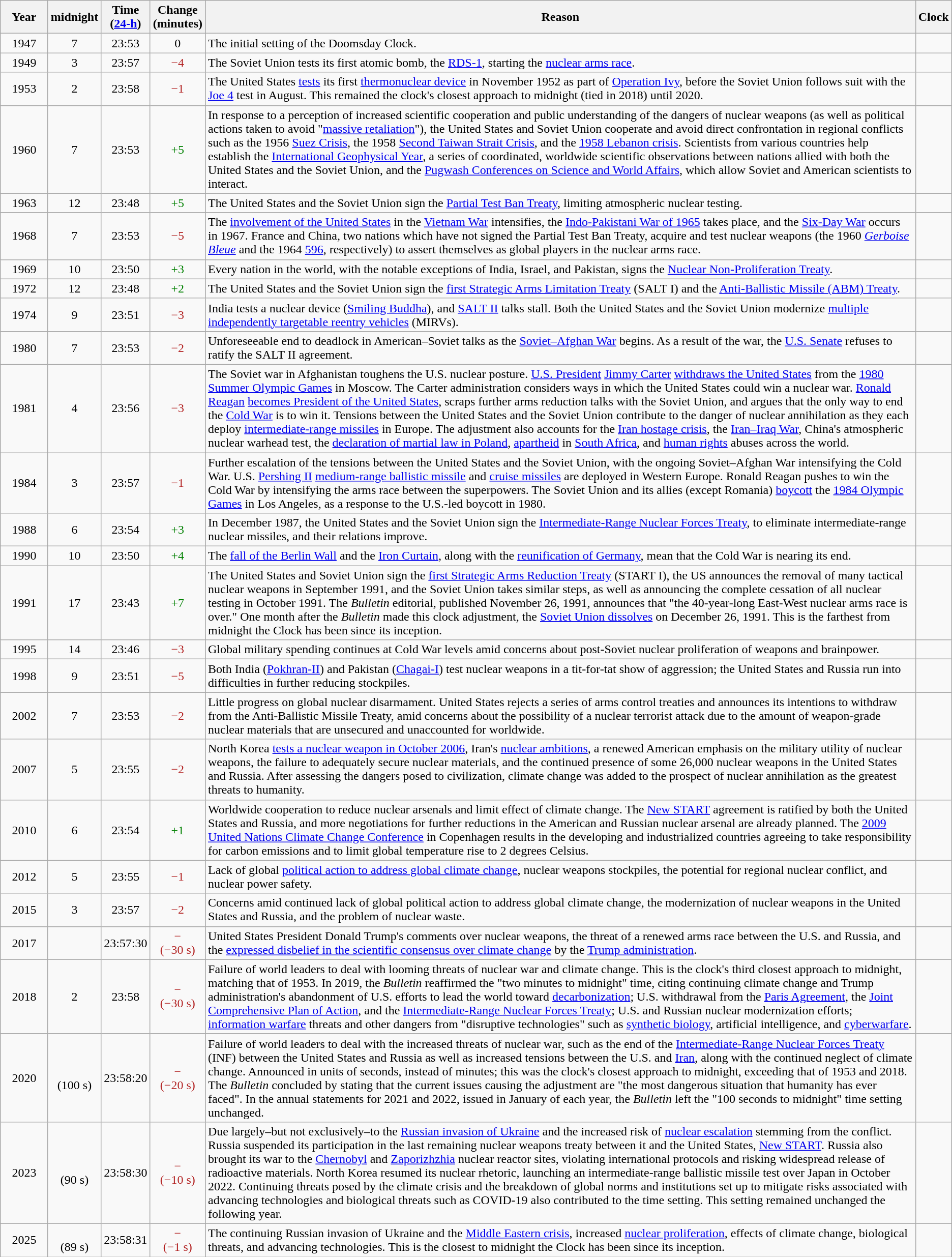<table class="wikitable sortable" style="text-align:center; clear:left">
<tr>
<th width="5%">Year</th>
<th width="5%"> midnight</th>
<th width="5%">Time (<a href='#'>24-h</a>)</th>
<th width="5%" data-sort-type=number>Change (minutes)</th>
<th class="unsortable">Reason</th>
<th class="unsortable">Clock</th>
</tr>
<tr>
<td>1947</td>
<td>7</td>
<td>23:53</td>
<td>0</td>
<td align="left">The initial setting of the Doomsday Clock.</td>
<td></td>
</tr>
<tr>
<td>1949</td>
<td>3</td>
<td>23:57</td>
<td style="color:firebrick">−4</td>
<td align="left">The Soviet Union tests its first atomic bomb, the <a href='#'>RDS-1</a>, starting the <a href='#'>nuclear arms race</a>.</td>
<td></td>
</tr>
<tr>
<td>1953</td>
<td>2</td>
<td>23:58</td>
<td style="color:firebrick">−1</td>
<td align="left">The United States <a href='#'>tests</a> its first <a href='#'>thermonuclear device</a> in November 1952 as part of <a href='#'>Operation Ivy</a>, before the Soviet Union follows suit with the <a href='#'>Joe 4</a> test in August. This remained the clock's closest approach to midnight (tied in 2018) until 2020.</td>
<td></td>
</tr>
<tr>
<td>1960</td>
<td>7</td>
<td>23:53</td>
<td style="color:green">+5</td>
<td align="left">In response to a perception of increased scientific cooperation and public understanding of the dangers of nuclear weapons (as well as political actions taken to avoid "<a href='#'>massive retaliation</a>"), the United States and Soviet Union cooperate and avoid direct confrontation in regional conflicts such as the 1956 <a href='#'>Suez Crisis</a>, the 1958 <a href='#'>Second Taiwan Strait Crisis</a>, and the <a href='#'>1958 Lebanon crisis</a>. Scientists from various countries help establish the <a href='#'>International Geophysical Year</a>, a series of coordinated, worldwide scientific observations between nations allied with both the United States and the Soviet Union, and the <a href='#'>Pugwash Conferences on Science and World Affairs</a>, which allow Soviet and American scientists to interact.</td>
<td></td>
</tr>
<tr>
<td>1963</td>
<td>12</td>
<td>23:48</td>
<td style="color:green">+5</td>
<td align="left">The United States and the Soviet Union sign the <a href='#'>Partial Test Ban Treaty</a>, limiting atmospheric nuclear testing.</td>
<td></td>
</tr>
<tr>
<td>1968</td>
<td>7</td>
<td>23:53</td>
<td style="color:firebrick">−5</td>
<td align="left">The <a href='#'>involvement of the United States</a> in the <a href='#'>Vietnam War</a> intensifies, the <a href='#'>Indo-Pakistani War of 1965</a> takes place, and the <a href='#'>Six-Day War</a> occurs in 1967. France and China, two nations which have not signed the Partial Test Ban Treaty, acquire and test nuclear weapons (the 1960 <em><a href='#'>Gerboise Bleue</a></em> and the 1964 <a href='#'>596</a>, respectively) to assert themselves as global players in the nuclear arms race.</td>
<td></td>
</tr>
<tr>
<td>1969</td>
<td>10</td>
<td>23:50</td>
<td style="color:green">+3</td>
<td align="left">Every nation in the world, with the notable exceptions of India, Israel, and Pakistan, signs the <a href='#'>Nuclear Non-Proliferation Treaty</a>.</td>
<td></td>
</tr>
<tr>
<td>1972</td>
<td>12</td>
<td>23:48</td>
<td style="color:green">+2</td>
<td align="left">The United States and the Soviet Union sign the <a href='#'>first Strategic Arms Limitation Treaty</a> (SALT I) and the <a href='#'>Anti-Ballistic Missile (ABM) Treaty</a>.</td>
<td></td>
</tr>
<tr>
<td>1974</td>
<td>9</td>
<td>23:51</td>
<td style="color:firebrick">−3</td>
<td align="left">India tests a nuclear device (<a href='#'>Smiling Buddha</a>), and <a href='#'>SALT II</a> talks stall. Both the United States and the Soviet Union modernize <a href='#'>multiple independently targetable reentry vehicles</a> (MIRVs).</td>
<td></td>
</tr>
<tr>
<td>1980</td>
<td>7</td>
<td>23:53</td>
<td style="color:firebrick">−2</td>
<td align="left">Unforeseeable end to deadlock in American–Soviet talks as the <a href='#'>Soviet–Afghan War</a> begins. As a result of the war, the <a href='#'>U.S. Senate</a> refuses to ratify the SALT II agreement.</td>
<td></td>
</tr>
<tr>
<td>1981</td>
<td>4</td>
<td>23:56</td>
<td style="color:firebrick">−3</td>
<td align="left">The Soviet war in Afghanistan toughens the U.S. nuclear posture. <a href='#'>U.S. President</a> <a href='#'>Jimmy Carter</a> <a href='#'>withdraws the United States</a> from the <a href='#'>1980 Summer Olympic Games</a> in Moscow. The Carter administration considers ways in which the United States could win a nuclear war. <a href='#'>Ronald Reagan</a> <a href='#'>becomes President of the United States</a>, scraps further arms reduction talks with the Soviet Union, and argues that the only way to end the <a href='#'>Cold War</a> is to win it. Tensions between the United States and the Soviet Union contribute to the danger of nuclear annihilation as they each deploy <a href='#'>intermediate-range missiles</a> in Europe. The adjustment also accounts for the <a href='#'>Iran hostage crisis</a>, the <a href='#'>Iran–Iraq War</a>, China's atmospheric nuclear warhead test, the <a href='#'>declaration of martial law in Poland</a>, <a href='#'>apartheid</a> in <a href='#'>South Africa</a>, and <a href='#'>human rights</a> abuses across the world.</td>
<td></td>
</tr>
<tr>
<td>1984</td>
<td>3</td>
<td>23:57</td>
<td style="color:firebrick">−1</td>
<td align="left">Further escalation of the tensions between the United States and the Soviet Union, with the ongoing Soviet–Afghan War intensifying the Cold War. U.S. <a href='#'>Pershing II</a> <a href='#'>medium-range ballistic missile</a> and <a href='#'>cruise missiles</a> are deployed in Western Europe. Ronald Reagan pushes to win the Cold War by intensifying the arms race between the superpowers. The Soviet Union and its allies (except Romania) <a href='#'>boycott</a> the <a href='#'>1984 Olympic Games</a> in Los Angeles, as a response to the U.S.-led boycott in 1980.</td>
<td></td>
</tr>
<tr>
<td>1988</td>
<td>6</td>
<td>23:54</td>
<td style="color:green">+3</td>
<td align="left">In December 1987, the United States and the Soviet Union sign the <a href='#'>Intermediate-Range Nuclear Forces Treaty</a>, to eliminate intermediate-range nuclear missiles, and their relations improve.</td>
<td></td>
</tr>
<tr>
<td>1990</td>
<td>10</td>
<td>23:50</td>
<td style="color:green">+4</td>
<td align="left">The <a href='#'>fall of the Berlin Wall</a> and the <a href='#'>Iron Curtain</a>, along with the <a href='#'>reunification of Germany</a>, mean that the Cold War is nearing its end.</td>
<td></td>
</tr>
<tr>
<td>1991</td>
<td>17</td>
<td>23:43</td>
<td style="color:green">+7</td>
<td align="left">The United States and Soviet Union sign the <a href='#'>first Strategic Arms Reduction Treaty</a> (START I), the US announces the removal of many tactical nuclear weapons in September 1991, and the Soviet Union takes similar steps, as well as announcing the complete cessation of all nuclear testing in October 1991. The <em>Bulletin</em> editorial, published November 26, 1991, announces that "the 40-year-long East-West nuclear arms race is over." One month after the <em>Bulletin</em> made this clock adjustment, the <a href='#'>Soviet Union dissolves</a> on December 26, 1991. This is the farthest from midnight the Clock has been since its inception.</td>
<td></td>
</tr>
<tr>
<td>1995</td>
<td>14</td>
<td>23:46</td>
<td style="color:firebrick">−3</td>
<td align="left">Global military spending continues at Cold War levels amid concerns about post-Soviet nuclear proliferation of weapons and brainpower.</td>
<td></td>
</tr>
<tr>
<td>1998</td>
<td>9</td>
<td>23:51</td>
<td style="color:firebrick">−5</td>
<td align="left">Both India (<a href='#'>Pokhran-II</a>) and Pakistan (<a href='#'>Chagai-I</a>) test nuclear weapons in a tit-for-tat show of aggression; the United States and Russia run into difficulties in further reducing stockpiles.</td>
<td></td>
</tr>
<tr>
<td>2002</td>
<td>7</td>
<td>23:53</td>
<td style="color:firebrick">−2</td>
<td align="left">Little progress on global nuclear disarmament. United States rejects a series of arms control treaties and announces its intentions to withdraw from the Anti-Ballistic Missile Treaty, amid concerns about the possibility of a nuclear terrorist attack due to the amount of weapon-grade nuclear materials that are unsecured and unaccounted for worldwide.</td>
<td></td>
</tr>
<tr>
<td>2007</td>
<td>5</td>
<td>23:55</td>
<td style="color:firebrick">−2</td>
<td align="left">North Korea <a href='#'>tests a nuclear weapon in October 2006</a>, Iran's <a href='#'>nuclear ambitions</a>, a renewed American emphasis on the military utility of nuclear weapons, the failure to adequately secure nuclear materials, and the continued presence of some 26,000 nuclear weapons in the United States and Russia. After assessing the dangers posed to civilization, climate change was added to the prospect of nuclear annihilation as the greatest threats to humanity.</td>
<td></td>
</tr>
<tr>
<td>2010</td>
<td>6</td>
<td>23:54</td>
<td style="color:green">+1</td>
<td align="left">Worldwide cooperation to reduce nuclear arsenals and limit effect of climate change. The <a href='#'>New START</a> agreement is ratified by both the United States and Russia, and more negotiations for further reductions in the American and Russian nuclear arsenal are already planned. The <a href='#'>2009 United Nations Climate Change Conference</a> in Copenhagen results in the developing and industrialized countries agreeing to take responsibility for carbon emissions and to limit global temperature rise to 2 degrees Celsius.</td>
<td></td>
</tr>
<tr>
<td>2012</td>
<td>5</td>
<td>23:55</td>
<td style="color:firebrick">−1</td>
<td align="left">Lack of global <a href='#'>political action to address global climate change</a>, nuclear weapons stockpiles, the potential for regional nuclear conflict, and nuclear power safety.</td>
<td></td>
</tr>
<tr>
<td>2015</td>
<td>3</td>
<td>23:57</td>
<td style="color:firebrick">−2</td>
<td align="left">Concerns amid continued lack of global political action to address global climate change, the modernization of nuclear weapons in the United States and Russia, and the problem of nuclear waste.</td>
<td></td>
</tr>
<tr>
<td>2017</td>
<td data-sort-value="2.5"></td>
<td>23:57:30</td>
<td style="color:firebrick" data-sort-value="-0.5">−<br>(−30 s)</td>
<td align="left">United States President Donald Trump's comments over nuclear weapons, the threat of a renewed arms race between the U.S. and Russia, and the <a href='#'>expressed disbelief in the scientific consensus over climate change</a> by the <a href='#'>Trump administration</a>.</td>
<td></td>
</tr>
<tr>
<td>2018</td>
<td>2</td>
<td>23:58</td>
<td style="color:firebrick" data-sort-value="-0.5">−<br>(−30 s)</td>
<td align="left">Failure of world leaders to deal with looming threats of nuclear war and climate change. This is the clock's third closest approach to midnight, matching that of 1953. In 2019, the <em>Bulletin</em> reaffirmed the "two minutes to midnight" time, citing continuing climate change and Trump administration's abandonment of U.S. efforts to lead the world toward <a href='#'>decarbonization</a>; U.S. withdrawal from the <a href='#'>Paris Agreement</a>, the <a href='#'>Joint Comprehensive Plan of Action</a>, and the <a href='#'>Intermediate-Range Nuclear Forces Treaty</a>; U.S. and Russian nuclear modernization efforts; <a href='#'>information warfare</a> threats and other dangers from "disruptive technologies" such as <a href='#'>synthetic biology</a>, artificial intelligence, and <a href='#'>cyberwarfare</a>.</td>
<td></td>
</tr>
<tr>
<td>2020</td>
<td data-sort-value="1.67"><br>(100 s)</td>
<td>23:58:20</td>
<td style="color:firebrick" data-sort-value="-0.33">−<br>(−20 s)</td>
<td align="left">Failure of world leaders to deal with the increased threats of nuclear war, such as the end of the <a href='#'>Intermediate-Range Nuclear Forces Treaty</a> (INF) between the United States and Russia as well as increased tensions between the U.S. and <a href='#'>Iran</a>, along with the continued neglect of climate change. Announced in units of seconds, instead of minutes; this was the clock's closest approach to midnight, exceeding that of 1953 and 2018. The <em>Bulletin</em> concluded by stating that the current issues causing the adjustment are "the most dangerous situation that humanity has ever faced". In the annual statements for 2021 and 2022, issued in January of each year, the <em>Bulletin</em> left the "100 seconds to midnight" time setting unchanged.</td>
<td></td>
</tr>
<tr>
<td>2023</td>
<td data-sort-value="1.5"><br>(90 s)</td>
<td>23:58:30</td>
<td style="color:firebrick" data-sort-value="-0.17">−<br>(−10 s)</td>
<td align="left">Due largely–but not exclusively–to the <a href='#'>Russian invasion of Ukraine</a> and the increased risk of <a href='#'>nuclear escalation</a> stemming from the conflict. Russia suspended its participation in the last remaining nuclear weapons treaty between it and the United States, <a href='#'>New START</a>. Russia also brought its war to the <a href='#'>Chernobyl</a> and <a href='#'>Zaporizhzhia</a> nuclear reactor sites, violating international protocols and risking widespread release of radioactive materials. North Korea resumed its nuclear rhetoric, launching an intermediate-range ballistic missile test over Japan in October 2022. Continuing threats posed by the climate crisis and the breakdown of global norms and institutions set up to mitigate risks associated with advancing technologies and biological threats such as COVID-19 also contributed to the time setting. This setting remained unchanged the following year.</td>
<td></td>
</tr>
<tr>
<td>2025</td>
<td data-sort-value="1.49"><br>(89 s)</td>
<td>23:58:31</td>
<td style="color:firebrick" data-sort-value="-0.17">−<br>(−1 s)</td>
<td align="left">The continuing Russian invasion of Ukraine and the <a href='#'>Middle Eastern crisis</a>, increased <a href='#'>nuclear proliferation</a>, effects of climate change, biological threats, and advancing technologies. This is the closest to midnight the Clock has been since its inception.</td>
<td></td>
</tr>
</table>
